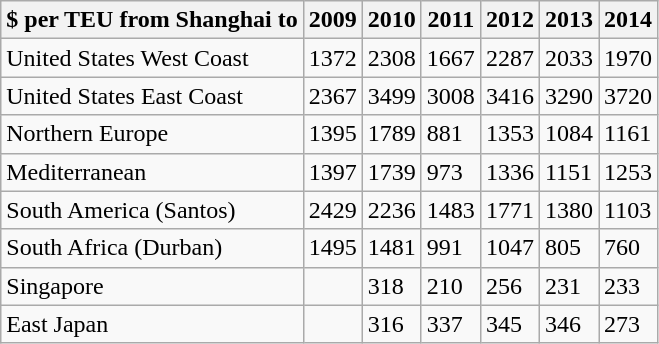<table class="wikitable sortable">
<tr>
<th>$ per TEU from Shanghai to</th>
<th>2009</th>
<th>2010</th>
<th>2011</th>
<th>2012</th>
<th>2013</th>
<th>2014</th>
</tr>
<tr>
<td>United States West Coast</td>
<td>1372</td>
<td>2308</td>
<td>1667</td>
<td>2287</td>
<td>2033</td>
<td>1970</td>
</tr>
<tr>
<td>United States East Coast</td>
<td>2367</td>
<td>3499</td>
<td>3008</td>
<td>3416</td>
<td>3290</td>
<td>3720</td>
</tr>
<tr>
<td>Northern Europe</td>
<td>1395</td>
<td>1789</td>
<td>881</td>
<td>1353</td>
<td>1084</td>
<td>1161</td>
</tr>
<tr>
<td>Mediterranean</td>
<td>1397</td>
<td>1739</td>
<td>973</td>
<td>1336</td>
<td>1151</td>
<td>1253</td>
</tr>
<tr>
<td>South America (Santos)</td>
<td>2429</td>
<td>2236</td>
<td>1483</td>
<td>1771</td>
<td>1380</td>
<td>1103</td>
</tr>
<tr>
<td>South Africa (Durban)</td>
<td>1495</td>
<td>1481</td>
<td>991</td>
<td>1047</td>
<td>805</td>
<td>760</td>
</tr>
<tr>
<td>Singapore</td>
<td></td>
<td>318</td>
<td>210</td>
<td>256</td>
<td>231</td>
<td>233</td>
</tr>
<tr>
<td>East Japan</td>
<td></td>
<td>316</td>
<td>337</td>
<td>345</td>
<td>346</td>
<td>273</td>
</tr>
</table>
